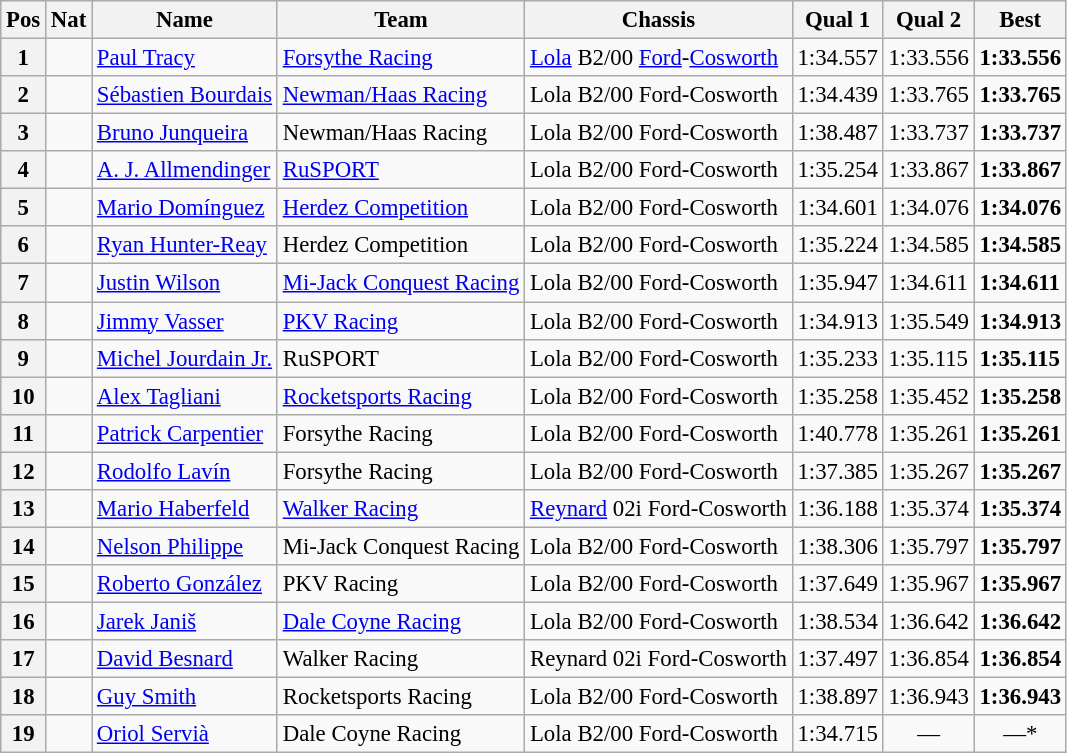<table class="wikitable" style="font-size: 95%;">
<tr>
<th>Pos</th>
<th>Nat</th>
<th>Name</th>
<th>Team</th>
<th>Chassis</th>
<th>Qual 1</th>
<th>Qual 2</th>
<th>Best</th>
</tr>
<tr>
<th>1</th>
<td></td>
<td><a href='#'>Paul Tracy</a></td>
<td><a href='#'>Forsythe Racing</a></td>
<td><a href='#'>Lola</a> B2/00 <a href='#'>Ford</a>-<a href='#'>Cosworth</a></td>
<td>1:34.557</td>
<td>1:33.556</td>
<td><strong>1:33.556</strong></td>
</tr>
<tr>
<th>2</th>
<td></td>
<td><a href='#'>Sébastien Bourdais</a></td>
<td><a href='#'>Newman/Haas Racing</a></td>
<td>Lola B2/00 Ford-Cosworth</td>
<td>1:34.439</td>
<td>1:33.765</td>
<td><strong>1:33.765</strong></td>
</tr>
<tr>
<th>3</th>
<td></td>
<td><a href='#'>Bruno Junqueira</a></td>
<td>Newman/Haas Racing</td>
<td>Lola B2/00 Ford-Cosworth</td>
<td>1:38.487</td>
<td>1:33.737</td>
<td><strong>1:33.737</strong></td>
</tr>
<tr>
<th>4</th>
<td></td>
<td><a href='#'>A. J. Allmendinger</a></td>
<td><a href='#'>RuSPORT</a></td>
<td>Lola B2/00 Ford-Cosworth</td>
<td>1:35.254</td>
<td>1:33.867</td>
<td><strong>1:33.867</strong></td>
</tr>
<tr>
<th>5</th>
<td></td>
<td><a href='#'>Mario Domínguez</a></td>
<td><a href='#'>Herdez Competition</a></td>
<td>Lola B2/00 Ford-Cosworth</td>
<td>1:34.601</td>
<td>1:34.076</td>
<td><strong>1:34.076</strong></td>
</tr>
<tr>
<th>6</th>
<td></td>
<td><a href='#'>Ryan Hunter-Reay</a></td>
<td>Herdez Competition</td>
<td>Lola B2/00 Ford-Cosworth</td>
<td>1:35.224</td>
<td>1:34.585</td>
<td><strong>1:34.585</strong></td>
</tr>
<tr>
<th>7</th>
<td></td>
<td><a href='#'>Justin Wilson</a></td>
<td><a href='#'>Mi-Jack Conquest Racing</a></td>
<td>Lola B2/00 Ford-Cosworth</td>
<td>1:35.947</td>
<td>1:34.611</td>
<td><strong>1:34.611</strong></td>
</tr>
<tr>
<th>8</th>
<td></td>
<td><a href='#'>Jimmy Vasser</a></td>
<td><a href='#'>PKV Racing</a></td>
<td>Lola B2/00 Ford-Cosworth</td>
<td>1:34.913</td>
<td>1:35.549</td>
<td><strong>1:34.913</strong></td>
</tr>
<tr>
<th>9</th>
<td></td>
<td><a href='#'>Michel Jourdain Jr.</a></td>
<td>RuSPORT</td>
<td>Lola B2/00 Ford-Cosworth</td>
<td>1:35.233</td>
<td>1:35.115</td>
<td><strong>1:35.115</strong></td>
</tr>
<tr>
<th>10</th>
<td></td>
<td><a href='#'>Alex Tagliani</a></td>
<td><a href='#'>Rocketsports Racing</a></td>
<td>Lola B2/00 Ford-Cosworth</td>
<td>1:35.258</td>
<td>1:35.452</td>
<td><strong>1:35.258</strong></td>
</tr>
<tr>
<th>11</th>
<td></td>
<td><a href='#'>Patrick Carpentier</a></td>
<td>Forsythe Racing</td>
<td>Lola B2/00 Ford-Cosworth</td>
<td>1:40.778</td>
<td>1:35.261</td>
<td><strong>1:35.261</strong></td>
</tr>
<tr>
<th>12</th>
<td></td>
<td><a href='#'>Rodolfo Lavín</a></td>
<td>Forsythe Racing</td>
<td>Lola B2/00 Ford-Cosworth</td>
<td>1:37.385</td>
<td>1:35.267</td>
<td><strong>1:35.267</strong></td>
</tr>
<tr>
<th>13</th>
<td></td>
<td><a href='#'>Mario Haberfeld</a></td>
<td><a href='#'>Walker Racing</a></td>
<td><a href='#'>Reynard</a> 02i Ford-Cosworth</td>
<td>1:36.188</td>
<td>1:35.374</td>
<td><strong>1:35.374</strong></td>
</tr>
<tr>
<th>14</th>
<td></td>
<td><a href='#'>Nelson Philippe</a></td>
<td>Mi-Jack Conquest Racing</td>
<td>Lola B2/00 Ford-Cosworth</td>
<td>1:38.306</td>
<td>1:35.797</td>
<td><strong>1:35.797</strong></td>
</tr>
<tr>
<th>15</th>
<td></td>
<td><a href='#'>Roberto González</a></td>
<td>PKV Racing</td>
<td>Lola B2/00 Ford-Cosworth</td>
<td>1:37.649</td>
<td>1:35.967</td>
<td><strong>1:35.967</strong></td>
</tr>
<tr>
<th>16</th>
<td></td>
<td><a href='#'>Jarek Janiš</a></td>
<td><a href='#'>Dale Coyne Racing</a></td>
<td>Lola B2/00 Ford-Cosworth</td>
<td>1:38.534</td>
<td>1:36.642</td>
<td><strong>1:36.642</strong></td>
</tr>
<tr>
<th>17</th>
<td></td>
<td><a href='#'>David Besnard</a></td>
<td>Walker Racing</td>
<td>Reynard 02i Ford-Cosworth</td>
<td>1:37.497</td>
<td>1:36.854</td>
<td><strong>1:36.854</strong></td>
</tr>
<tr>
<th>18</th>
<td></td>
<td><a href='#'>Guy Smith</a></td>
<td>Rocketsports Racing</td>
<td>Lola B2/00 Ford-Cosworth</td>
<td>1:38.897</td>
<td>1:36.943</td>
<td><strong>1:36.943</strong></td>
</tr>
<tr>
<th>19</th>
<td></td>
<td><a href='#'>Oriol Servià</a></td>
<td>Dale Coyne Racing</td>
<td>Lola B2/00 Ford-Cosworth</td>
<td>1:34.715</td>
<td align="center">—</td>
<td align="center">—*</td>
</tr>
</table>
